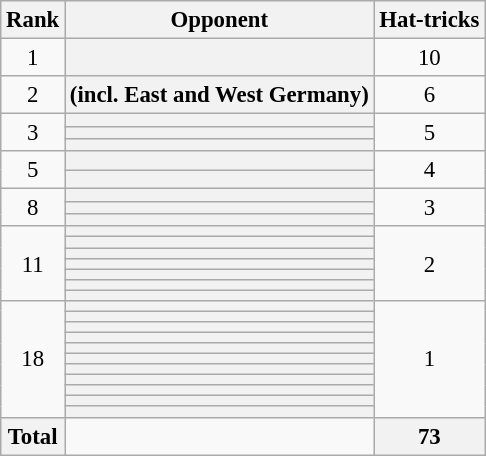<table class="wikitable plainrowheaders sortable" style="text-align:center; font-size:95%">
<tr>
<th scope="col">Rank</th>
<th scope="col">Opponent</th>
<th scope="col">Hat-tricks</th>
</tr>
<tr>
<td style="text-align:center">1</td>
<th scope="row"></th>
<td>10</td>
</tr>
<tr>
<td style="text-align:center">2</td>
<th scope="row"> (incl. East and West Germany)</th>
<td>6</td>
</tr>
<tr>
<td rowspan="3" style="text-align:center">3</td>
<th scope="row"></th>
<td rowspan="3">5</td>
</tr>
<tr>
<th scope="row"></th>
</tr>
<tr>
<th scope="row"></th>
</tr>
<tr>
<td rowspan="2" style="text-align:center">5</td>
<th scope="row"></th>
<td rowspan="2">4</td>
</tr>
<tr>
<th scope="row"></th>
</tr>
<tr>
<td rowspan="3" style="text-align:center">8</td>
<th scope="row"></th>
<td rowspan="3">3</td>
</tr>
<tr>
<th scope="row"></th>
</tr>
<tr>
<th scope="row"></th>
</tr>
<tr>
<td rowspan="7" style="text-align:center">11</td>
<th scope="row"></th>
<td rowspan="7">2</td>
</tr>
<tr>
<th scope="row"></th>
</tr>
<tr>
<th scope="row"></th>
</tr>
<tr>
<th scope="row"></th>
</tr>
<tr>
<th scope="row"></th>
</tr>
<tr>
<th scope="row"></th>
</tr>
<tr>
<th scope="row"></th>
</tr>
<tr>
<td rowspan="11" style="text-align:center">18</td>
<th scope="row"></th>
<td rowspan="11">1</td>
</tr>
<tr>
<th scope="row"></th>
</tr>
<tr>
<th scope="row"></th>
</tr>
<tr>
<th scope="row"></th>
</tr>
<tr>
<th scope="row"></th>
</tr>
<tr>
<th scope="row"></th>
</tr>
<tr>
<th scope="row"></th>
</tr>
<tr>
<th scope="row"></th>
</tr>
<tr>
<th scope="row"></th>
</tr>
<tr>
<th scope="row"></th>
</tr>
<tr>
<th scope="row"></th>
</tr>
<tr>
<th>Total</th>
<td></td>
<th>73</th>
</tr>
</table>
